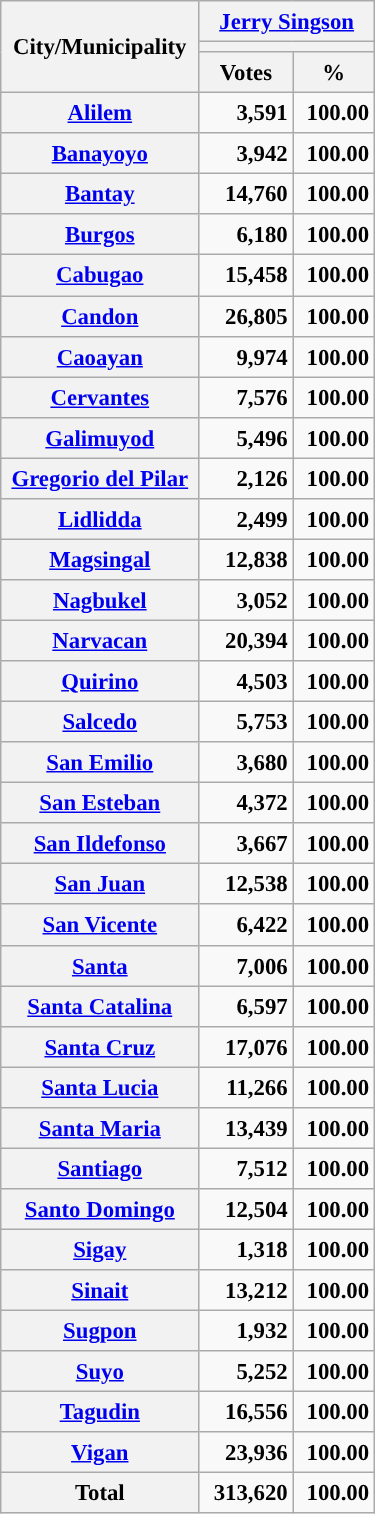<table class="wikitable collapsible collapsed" style="text-align:right; font-size:95%; line-height:20px;">
<tr>
<th width="125" rowspan="3">City/Municipality</th>
<th width="110" colspan="2"><a href='#'>Jerry Singson</a></th>
</tr>
<tr>
<th colspan="2" style="background:"></th>
</tr>
<tr>
<th>Votes</th>
<th>%</th>
</tr>
<tr>
<th colspan=><a href='#'>Alilem</a></th>
<td style="background:"><strong>3,591</strong></td>
<td style="background:"><strong>100.00</strong></td>
</tr>
<tr>
<th scope=><a href='#'>Banayoyo</a></th>
<td style="background:"><strong>3,942</strong></td>
<td style="background:"><strong>100.00</strong></td>
</tr>
<tr>
<th scope=><a href='#'>Bantay</a></th>
<td style="background:"><strong>14,760</strong></td>
<td style="background:"><strong>100.00</strong></td>
</tr>
<tr>
<th scope=><a href='#'>Burgos</a></th>
<td style="background:"><strong>6,180</strong></td>
<td style="background:"><strong>100.00</strong></td>
</tr>
<tr>
<th scope=><a href='#'>Cabugao</a></th>
<td style="background:"><strong>15,458</strong></td>
<td style="background:"><strong>100.00</strong></td>
</tr>
<tr>
<th scope=><a href='#'>Candon</a></th>
<td style="background:"><strong>26,805</strong></td>
<td style="background:"><strong>100.00</strong></td>
</tr>
<tr>
<th scope=><a href='#'>Caoayan</a></th>
<td style="background:"><strong>9,974</strong></td>
<td style="background:"><strong>100.00</strong></td>
</tr>
<tr>
<th scope=><a href='#'>Cervantes</a></th>
<td style="background:"><strong>7,576</strong></td>
<td style="background:"><strong>100.00</strong></td>
</tr>
<tr>
<th scope=><a href='#'>Galimuyod</a></th>
<td style="background:"><strong>5,496</strong></td>
<td style="background:"><strong>100.00</strong></td>
</tr>
<tr>
<th scope=><a href='#'>Gregorio del Pilar</a></th>
<td style="background:"><strong>2,126</strong></td>
<td style="background:"><strong>100.00</strong></td>
</tr>
<tr>
<th scope=><a href='#'>Lidlidda</a></th>
<td style="background:"><strong>2,499</strong></td>
<td style="background:"><strong>100.00</strong></td>
</tr>
<tr>
<th scope=><a href='#'>Magsingal</a></th>
<td style="background:"><strong>12,838</strong></td>
<td style="background:"><strong>100.00</strong></td>
</tr>
<tr>
<th scope=><a href='#'>Nagbukel</a></th>
<td style="background:"><strong>3,052</strong></td>
<td style="background:"><strong>100.00</strong></td>
</tr>
<tr>
<th scope=><a href='#'>Narvacan</a></th>
<td style="background:"><strong>20,394</strong></td>
<td style="background:"><strong>100.00</strong></td>
</tr>
<tr>
<th scope=><a href='#'>Quirino</a></th>
<td style="background:"><strong>4,503</strong></td>
<td style="background:"><strong>100.00</strong></td>
</tr>
<tr>
<th scope=><a href='#'>Salcedo</a></th>
<td style="background:"><strong>5,753</strong></td>
<td style="background:"><strong>100.00</strong></td>
</tr>
<tr>
<th scope=><a href='#'>San Emilio</a></th>
<td style="background:"><strong>3,680</strong></td>
<td style="background:"><strong>100.00</strong></td>
</tr>
<tr>
<th scope=><a href='#'>San Esteban</a></th>
<td style="background:"><strong>4,372</strong></td>
<td style="background:"><strong>100.00</strong></td>
</tr>
<tr>
<th scope=><a href='#'>San Ildefonso</a></th>
<td style="background:"><strong>3,667</strong></td>
<td style="background:"><strong>100.00</strong></td>
</tr>
<tr>
<th scope=><a href='#'>San Juan</a></th>
<td style="background:"><strong>12,538</strong></td>
<td style="background:"><strong>100.00</strong></td>
</tr>
<tr>
<th scope=><a href='#'>San Vicente</a></th>
<td style="background:"><strong>6,422</strong></td>
<td style="background:"><strong>100.00</strong></td>
</tr>
<tr>
<th scope=><a href='#'>Santa</a></th>
<td style="background:"><strong>7,006</strong></td>
<td style="background:"><strong>100.00</strong></td>
</tr>
<tr>
<th scope=><a href='#'>Santa Catalina</a></th>
<td style="background:"><strong>6,597</strong></td>
<td style="background:"><strong>100.00</strong></td>
</tr>
<tr>
<th scope=><a href='#'>Santa Cruz</a></th>
<td style="background:"><strong>17,076</strong></td>
<td style="background:"><strong>100.00</strong></td>
</tr>
<tr>
<th scope=><a href='#'>Santa Lucia</a></th>
<td style="background:"><strong>11,266</strong></td>
<td style="background:"><strong>100.00</strong></td>
</tr>
<tr>
<th scope=><a href='#'>Santa Maria</a></th>
<td style="background:"><strong>13,439</strong></td>
<td style="background:"><strong>100.00</strong></td>
</tr>
<tr>
<th scope=><a href='#'>Santiago</a></th>
<td style="background:"><strong>7,512</strong></td>
<td style="background:"><strong>100.00</strong></td>
</tr>
<tr>
<th scope=><a href='#'>Santo Domingo</a></th>
<td style="background:"><strong>12,504</strong></td>
<td style="background:"><strong>100.00</strong></td>
</tr>
<tr>
<th scope=><a href='#'>Sigay</a></th>
<td style="background:"><strong>1,318</strong></td>
<td style="background:"><strong>100.00</strong></td>
</tr>
<tr>
<th scope=><a href='#'>Sinait</a></th>
<td style="background:"><strong>13,212</strong></td>
<td style="background:"><strong>100.00</strong></td>
</tr>
<tr>
<th scope=><a href='#'>Sugpon</a></th>
<td style="background:"><strong>1,932</strong></td>
<td style="background:"><strong>100.00</strong></td>
</tr>
<tr>
<th scope=><a href='#'>Suyo</a></th>
<td style="background:"><strong>5,252</strong></td>
<td style="background:"><strong>100.00</strong></td>
</tr>
<tr>
<th scope=><a href='#'>Tagudin</a></th>
<td style="background:"><strong>16,556</strong></td>
<td style="background:"><strong>100.00</strong></td>
</tr>
<tr>
<th scope=><a href='#'>Vigan</a></th>
<td style="background:"><strong>23,936</strong></td>
<td style="background:"><strong>100.00</strong></td>
</tr>
<tr>
<th scope=>Total</th>
<td style="background:"><strong>313,620</strong></td>
<td style="background:"><strong>100.00</strong></td>
</tr>
</table>
